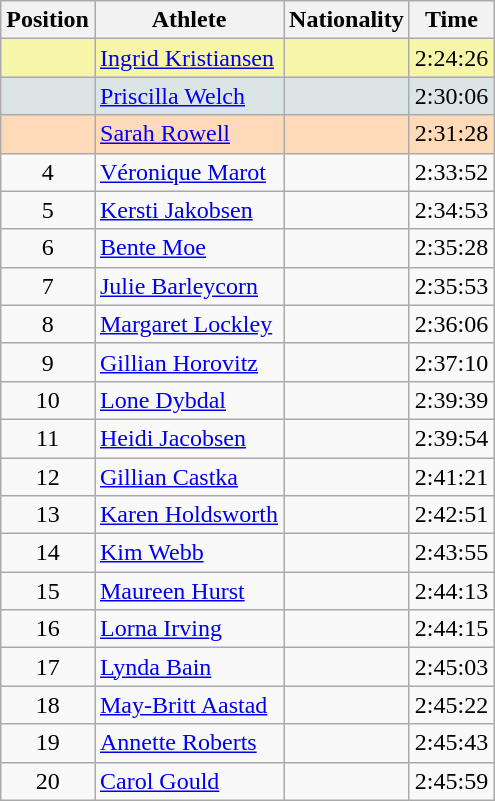<table class="wikitable sortable">
<tr>
<th>Position</th>
<th>Athlete</th>
<th>Nationality</th>
<th>Time</th>
</tr>
<tr bgcolor="#F7F6A8">
<td align=center></td>
<td><a href='#'>Ingrid Kristiansen</a></td>
<td></td>
<td>2:24:26</td>
</tr>
<tr bgcolor="#DCE5E5">
<td align=center></td>
<td><a href='#'>Priscilla Welch</a></td>
<td></td>
<td>2:30:06</td>
</tr>
<tr bgcolor="#FFDAB9">
<td align=center></td>
<td><a href='#'>Sarah Rowell</a></td>
<td></td>
<td>2:31:28</td>
</tr>
<tr>
<td align=center>4</td>
<td><a href='#'>Véronique Marot</a></td>
<td></td>
<td>2:33:52</td>
</tr>
<tr>
<td align=center>5</td>
<td><a href='#'>Kersti Jakobsen</a></td>
<td></td>
<td>2:34:53</td>
</tr>
<tr>
<td align=center>6</td>
<td><a href='#'>Bente Moe</a></td>
<td></td>
<td>2:35:28</td>
</tr>
<tr>
<td align=center>7</td>
<td><a href='#'>Julie Barleycorn</a></td>
<td></td>
<td>2:35:53</td>
</tr>
<tr>
<td align=center>8</td>
<td><a href='#'>Margaret Lockley</a></td>
<td></td>
<td>2:36:06</td>
</tr>
<tr>
<td align=center>9</td>
<td><a href='#'>Gillian Horovitz</a></td>
<td></td>
<td>2:37:10</td>
</tr>
<tr>
<td align=center>10</td>
<td><a href='#'>Lone Dybdal</a></td>
<td></td>
<td>2:39:39</td>
</tr>
<tr>
<td align=center>11</td>
<td><a href='#'>Heidi Jacobsen</a></td>
<td></td>
<td>2:39:54</td>
</tr>
<tr>
<td align=center>12</td>
<td><a href='#'>Gillian Castka</a></td>
<td></td>
<td>2:41:21</td>
</tr>
<tr>
<td align=center>13</td>
<td><a href='#'>Karen Holdsworth</a></td>
<td></td>
<td>2:42:51</td>
</tr>
<tr>
<td align=center>14</td>
<td><a href='#'>Kim Webb</a></td>
<td></td>
<td>2:43:55</td>
</tr>
<tr>
<td align=center>15</td>
<td><a href='#'>Maureen Hurst</a></td>
<td></td>
<td>2:44:13</td>
</tr>
<tr>
<td align=center>16</td>
<td><a href='#'>Lorna Irving</a></td>
<td></td>
<td>2:44:15</td>
</tr>
<tr>
<td align=center>17</td>
<td><a href='#'>Lynda Bain</a></td>
<td></td>
<td>2:45:03</td>
</tr>
<tr>
<td align=center>18</td>
<td><a href='#'>May-Britt Aastad</a></td>
<td></td>
<td>2:45:22</td>
</tr>
<tr>
<td align=center>19</td>
<td><a href='#'>Annette Roberts</a></td>
<td></td>
<td>2:45:43</td>
</tr>
<tr>
<td align=center>20</td>
<td><a href='#'>Carol Gould</a></td>
<td></td>
<td>2:45:59</td>
</tr>
</table>
